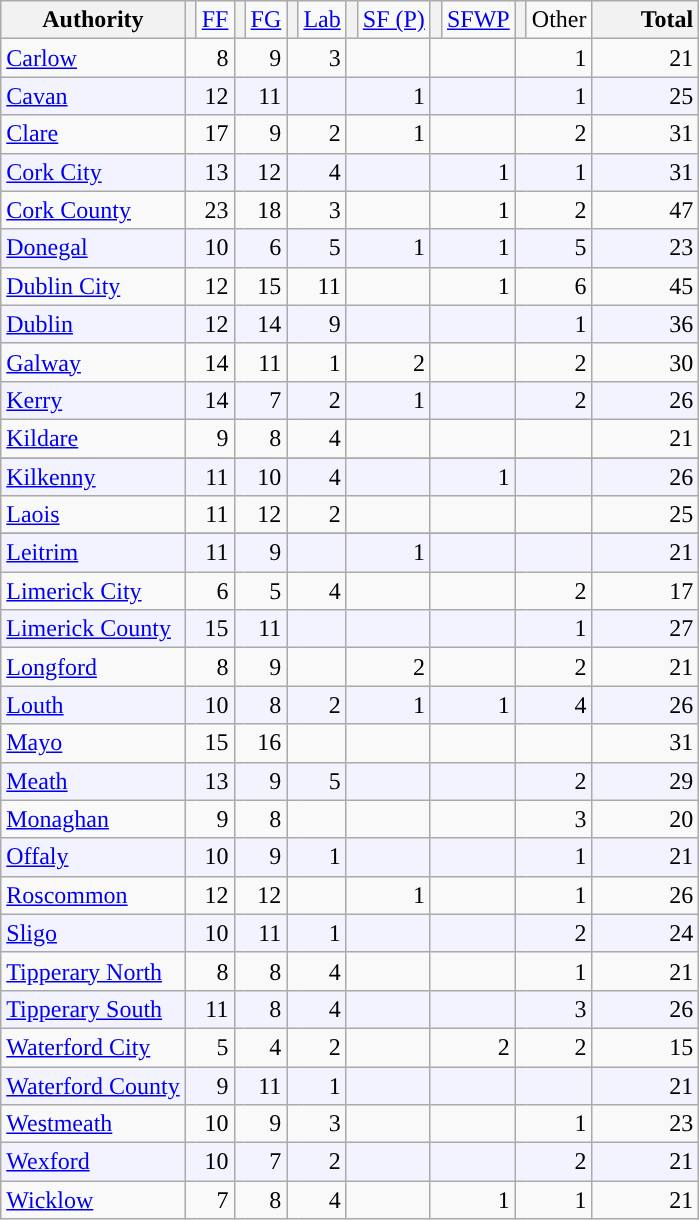<table class="wikitable" style="text-align:right; padding-left:1em">
<tr>
<th align="left">Authority</th>
<th style="background-color: "></th>
<td><a href='#'>FF</a></td>
<th style="background-color: "></th>
<td><a href='#'>FG</a></td>
<th style="background-color: "></th>
<td><a href='#'>Lab</a></td>
<th style="background-color: "></th>
<td><a href='#'>SF (P)</a></td>
<th style="background-color: "></th>
<td><a href='#'>SFWP</a></td>
<th style="background-color: "></th>
<td>Other</td>
<th style="padding-left:2em">Total</th>
</tr>
<tr>
<td align="left"><a href='#'>Carlow</a></td>
<td colspan="2">8</td>
<td colspan="2">9</td>
<td colspan="2">3</td>
<td colspan="2"></td>
<td colspan="2"></td>
<td colspan="2">1</td>
<td>21</td>
</tr>
<tr bgcolor="F3F3FF">
<td align="left"><a href='#'>Cavan</a></td>
<td colspan="2">12</td>
<td colspan="2">11</td>
<td colspan="2"></td>
<td colspan="2">1</td>
<td colspan="2"></td>
<td colspan="2">1</td>
<td>25</td>
</tr>
<tr>
<td align="left"><a href='#'>Clare</a></td>
<td colspan="2">17</td>
<td colspan="2">9</td>
<td colspan="2">2</td>
<td colspan="2">1</td>
<td colspan="2"></td>
<td colspan="2">2</td>
<td>31</td>
</tr>
<tr bgcolor="F3F3FF">
<td align="left"><a href='#'>Cork City</a></td>
<td colspan="2">13</td>
<td colspan="2">12</td>
<td colspan="2">4</td>
<td colspan="2"></td>
<td colspan="2">1</td>
<td colspan="2">1</td>
<td>31</td>
</tr>
<tr>
<td align="left"><a href='#'>Cork County</a></td>
<td colspan="2">23</td>
<td colspan="2">18</td>
<td colspan="2">3</td>
<td colspan="2"></td>
<td colspan="2">1</td>
<td colspan="2">2</td>
<td>47</td>
</tr>
<tr bgcolor="F3F3FF">
<td align="left"><a href='#'>Donegal</a></td>
<td colspan="2">10</td>
<td colspan="2">6</td>
<td colspan="2">5</td>
<td colspan="2">1</td>
<td colspan="2">1</td>
<td colspan="2">5 </td>
<td>23</td>
</tr>
<tr>
<td align="left"><a href='#'>Dublin City</a></td>
<td colspan="2">12</td>
<td colspan="2">15</td>
<td colspan="2">11</td>
<td colspan="2"></td>
<td colspan="2">1</td>
<td colspan="2">6 </td>
<td>45</td>
</tr>
<tr bgcolor="F3F3FF">
<td align="left"><a href='#'>Dublin</a></td>
<td colspan="2">12</td>
<td colspan="2">14</td>
<td colspan="2">9</td>
<td colspan="2"></td>
<td colspan="2"></td>
<td colspan="2">1</td>
<td>36</td>
</tr>
<tr>
<td align="left"><a href='#'>Galway</a></td>
<td colspan="2">14</td>
<td colspan="2">11</td>
<td colspan="2">1</td>
<td colspan="2">2</td>
<td colspan="2"></td>
<td colspan="2">2</td>
<td>30</td>
</tr>
<tr bgcolor="F3F3FF">
<td align="left"><a href='#'>Kerry</a></td>
<td colspan="2">14</td>
<td colspan="2">7</td>
<td colspan="2">2</td>
<td colspan="2">1</td>
<td colspan="2"></td>
<td colspan="2">2</td>
<td>26</td>
</tr>
<tr>
<td align="left"><a href='#'>Kildare</a></td>
<td colspan="2">9</td>
<td colspan="2">8</td>
<td colspan="2">4</td>
<td colspan="2"></td>
<td colspan="2"></td>
<td colspan="2"></td>
<td>21</td>
</tr>
<tr>
</tr>
<tr bgcolor="F3F3FF">
<td align="left"><a href='#'>Kilkenny</a></td>
<td colspan="2">11</td>
<td colspan="2">10</td>
<td colspan="2">4</td>
<td colspan="2"></td>
<td colspan="2">1</td>
<td colspan="2"></td>
<td>26</td>
</tr>
<tr>
<td align="left"><a href='#'>Laois</a></td>
<td colspan="2">11</td>
<td colspan="2">12</td>
<td colspan="2">2</td>
<td colspan="2"></td>
<td colspan="2"></td>
<td colspan="2"></td>
<td>25</td>
</tr>
<tr>
</tr>
<tr bgcolor="F3F3FF">
<td align="left"><a href='#'>Leitrim</a></td>
<td colspan="2">11</td>
<td colspan="2">9</td>
<td colspan="2"></td>
<td colspan="2">1</td>
<td colspan="2"></td>
<td colspan="2"></td>
<td>21</td>
</tr>
<tr>
<td align="left"><a href='#'>Limerick City</a></td>
<td colspan="2">6</td>
<td colspan="2">5</td>
<td colspan="2">4</td>
<td colspan="2"></td>
<td colspan="2"></td>
<td colspan="2">2</td>
<td>17</td>
</tr>
<tr bgcolor="F3F3FF">
<td align="left"><a href='#'>Limerick County</a></td>
<td colspan="2">15</td>
<td colspan="2">11</td>
<td colspan="2"></td>
<td colspan="2"></td>
<td colspan="2"></td>
<td colspan="2">1</td>
<td>27</td>
</tr>
<tr>
<td align="left"><a href='#'>Longford</a></td>
<td colspan="2">8</td>
<td colspan="2">9</td>
<td colspan="2"></td>
<td colspan="2">2</td>
<td colspan="2"></td>
<td colspan="2">2</td>
<td>21</td>
</tr>
<tr bgcolor="F3F3FF">
<td align="left"><a href='#'>Louth</a></td>
<td colspan="2">10</td>
<td colspan="2">8</td>
<td colspan="2">2</td>
<td colspan="2">1</td>
<td colspan="2">1</td>
<td colspan="2">4</td>
<td>26</td>
</tr>
<tr>
<td align="left"><a href='#'>Mayo</a></td>
<td colspan="2">15</td>
<td colspan="2">16</td>
<td colspan="2"></td>
<td colspan="2"></td>
<td colspan="2"></td>
<td colspan="2"></td>
<td>31</td>
</tr>
<tr bgcolor="F3F3FF">
<td align="left"><a href='#'>Meath</a></td>
<td colspan="2">13</td>
<td colspan="2">9</td>
<td colspan="2">5</td>
<td colspan="2"></td>
<td colspan="2"></td>
<td colspan="2">2</td>
<td>29</td>
</tr>
<tr>
<td align="left"><a href='#'>Monaghan</a></td>
<td colspan="2">9</td>
<td colspan="2">8</td>
<td colspan="2"></td>
<td colspan="2"></td>
<td colspan="2"></td>
<td colspan="2">3 </td>
<td>20</td>
</tr>
<tr bgcolor="F3F3FF">
<td align="left"><a href='#'>Offaly</a></td>
<td colspan="2">10</td>
<td colspan="2">9</td>
<td colspan="2">1</td>
<td colspan="2"></td>
<td colspan="2"></td>
<td colspan="2">1</td>
<td>21</td>
</tr>
<tr>
<td align="left"><a href='#'>Roscommon</a></td>
<td colspan="2">12</td>
<td colspan="2">12</td>
<td colspan="2"></td>
<td colspan="2">1</td>
<td colspan="2"></td>
<td colspan="2">1</td>
<td>26</td>
</tr>
<tr bgcolor="F3F3FF">
<td align="left"><a href='#'>Sligo</a></td>
<td colspan="2">10</td>
<td colspan="2">11</td>
<td colspan="2">1</td>
<td colspan="2"></td>
<td colspan="2"></td>
<td colspan="2">2</td>
<td>24</td>
</tr>
<tr>
<td align="left"><a href='#'>Tipperary North</a></td>
<td colspan="2">8</td>
<td colspan="2">8</td>
<td colspan="2">4</td>
<td colspan="2"></td>
<td colspan="2"></td>
<td colspan="2">1</td>
<td>21</td>
</tr>
<tr bgcolor="F3F3FF">
<td align="left"><a href='#'>Tipperary South</a></td>
<td colspan="2">11</td>
<td colspan="2">8</td>
<td colspan="2">4</td>
<td colspan="2"></td>
<td colspan="2"></td>
<td colspan="2">3</td>
<td>26</td>
</tr>
<tr>
<td align="left"><a href='#'>Waterford City</a></td>
<td colspan="2">5</td>
<td colspan="2">4</td>
<td colspan="2">2</td>
<td colspan="2"></td>
<td colspan="2">2</td>
<td colspan="2">2</td>
<td>15</td>
</tr>
<tr bgcolor="F3F3FF">
<td align="left"><a href='#'>Waterford County</a></td>
<td colspan="2">9</td>
<td colspan="2">11</td>
<td colspan="2">1</td>
<td colspan="2"></td>
<td colspan="2"></td>
<td colspan="2"></td>
<td>21</td>
</tr>
<tr>
<td align="left"><a href='#'>Westmeath</a></td>
<td colspan="2">10</td>
<td colspan="2">9</td>
<td colspan="2">3</td>
<td colspan="2"></td>
<td colspan="2"></td>
<td colspan="2">1</td>
<td>23</td>
</tr>
<tr bgcolor="F3F3FF">
<td align="left"><a href='#'>Wexford</a></td>
<td colspan="2">10</td>
<td colspan="2">7</td>
<td colspan="2">2</td>
<td colspan="2"></td>
<td colspan="2"></td>
<td colspan="2">2</td>
<td>21</td>
</tr>
<tr>
<td align="left"><a href='#'>Wicklow</a></td>
<td colspan="2">7</td>
<td colspan="2">8</td>
<td colspan="2">4</td>
<td colspan="2"></td>
<td colspan="2">1</td>
<td colspan="2">1</td>
<td>21</td>
</tr>
</table>
